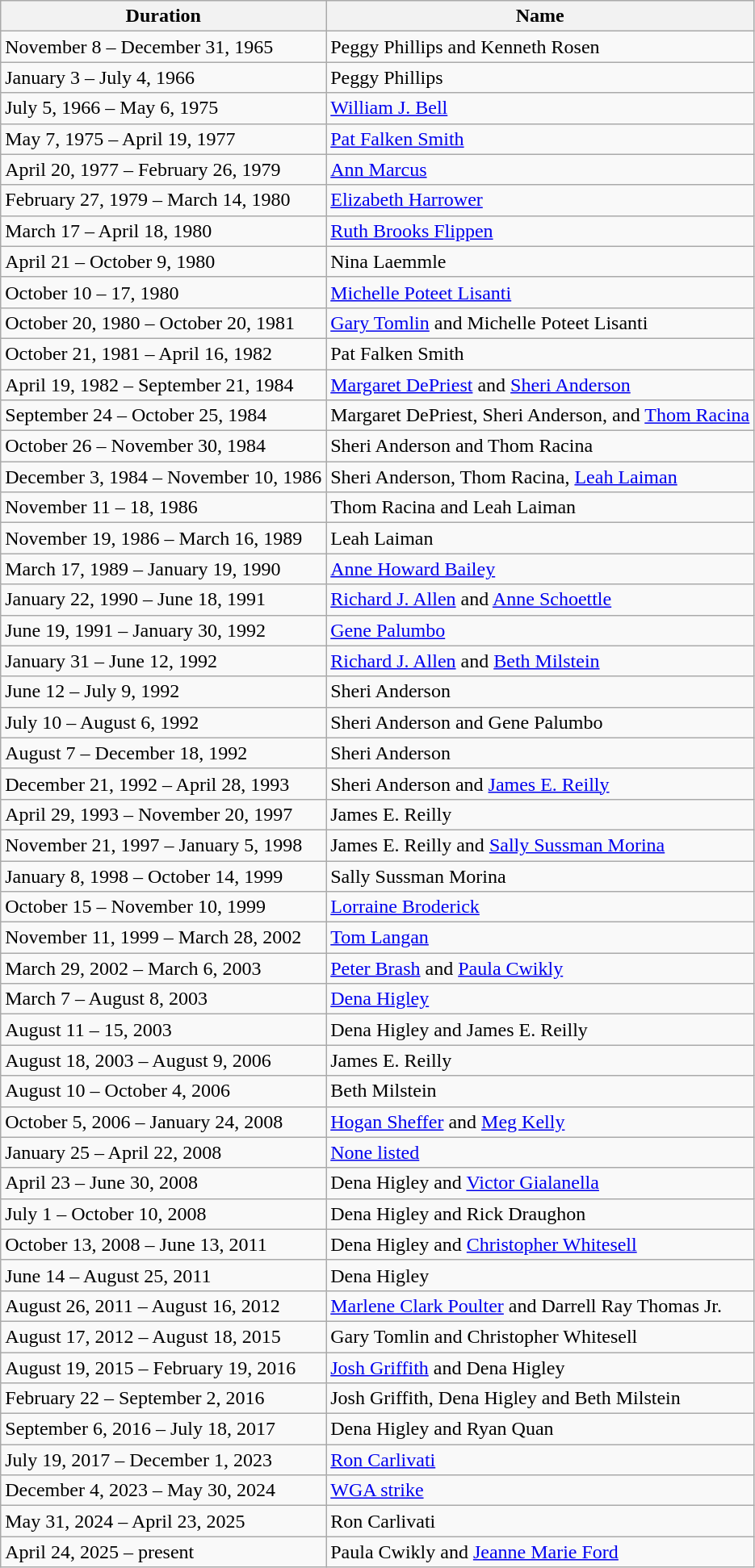<table class="wikitable">
<tr>
<th>Duration</th>
<th>Name</th>
</tr>
<tr>
<td>November 8 – December 31, 1965 </td>
<td>Peggy Phillips and Kenneth Rosen</td>
</tr>
<tr>
<td>January 3 – July 4, 1966</td>
<td>Peggy Phillips</td>
</tr>
<tr>
<td>July 5, 1966 – May 6, 1975</td>
<td><a href='#'>William J. Bell</a></td>
</tr>
<tr>
<td>May 7, 1975 – April 19, 1977</td>
<td><a href='#'>Pat Falken Smith</a></td>
</tr>
<tr>
<td>April 20, 1977 – February 26, 1979</td>
<td><a href='#'>Ann Marcus</a></td>
</tr>
<tr>
<td>February 27, 1979 – March 14, 1980</td>
<td><a href='#'>Elizabeth Harrower</a></td>
</tr>
<tr>
<td>March 17 – April 18, 1980</td>
<td><a href='#'>Ruth Brooks Flippen</a></td>
</tr>
<tr>
<td>April 21 – October 9, 1980</td>
<td>Nina Laemmle</td>
</tr>
<tr>
<td>October 10 – 17, 1980</td>
<td><a href='#'>Michelle Poteet Lisanti</a></td>
</tr>
<tr>
<td>October 20, 1980 – October 20, 1981</td>
<td><a href='#'>Gary Tomlin</a> and Michelle Poteet Lisanti</td>
</tr>
<tr>
<td>October 21, 1981 – April 16, 1982</td>
<td>Pat Falken Smith</td>
</tr>
<tr>
<td>April 19, 1982 – September 21, 1984</td>
<td><a href='#'>Margaret DePriest</a> and <a href='#'>Sheri Anderson</a></td>
</tr>
<tr>
<td>September 24 – October 25, 1984</td>
<td>Margaret DePriest, Sheri Anderson, and <a href='#'>Thom Racina</a></td>
</tr>
<tr>
<td>October 26 – November 30, 1984</td>
<td>Sheri Anderson and Thom Racina</td>
</tr>
<tr>
<td>December 3, 1984 – November 10, 1986</td>
<td>Sheri Anderson, Thom Racina, <a href='#'>Leah Laiman</a></td>
</tr>
<tr>
<td>November 11 – 18, 1986</td>
<td>Thom Racina and Leah Laiman</td>
</tr>
<tr>
<td>November 19, 1986 – March 16, 1989</td>
<td>Leah Laiman  </td>
</tr>
<tr>
<td>March 17, 1989 – January 19, 1990</td>
<td><a href='#'>Anne Howard Bailey</a>  </td>
</tr>
<tr>
<td>January 22, 1990 – June 18, 1991</td>
<td><a href='#'>Richard J. Allen</a> and <a href='#'>Anne Schoettle</a> </td>
</tr>
<tr>
<td>June 19, 1991 – January 30, 1992</td>
<td><a href='#'>Gene Palumbo</a> </td>
</tr>
<tr>
<td>January 31 – June 12, 1992</td>
<td><a href='#'>Richard J. Allen</a> and <a href='#'>Beth Milstein</a> </td>
</tr>
<tr>
<td>June 12 – July 9, 1992</td>
<td>Sheri Anderson </td>
</tr>
<tr>
<td>July 10 – August 6, 1992</td>
<td>Sheri Anderson and Gene Palumbo </td>
</tr>
<tr>
<td>August 7 – December 18, 1992</td>
<td>Sheri Anderson </td>
</tr>
<tr>
<td>December 21, 1992 – April 28, 1993</td>
<td>Sheri Anderson and <a href='#'>James E. Reilly</a> </td>
</tr>
<tr>
<td>April 29, 1993 – November 20, 1997</td>
<td>James E. Reilly </td>
</tr>
<tr>
<td>November 21, 1997 – January 5, 1998</td>
<td>James E. Reilly and <a href='#'>Sally Sussman Morina</a> </td>
</tr>
<tr>
<td>January 8, 1998 – October 14, 1999</td>
<td>Sally Sussman Morina</td>
</tr>
<tr>
<td>October 15 – November 10, 1999</td>
<td><a href='#'>Lorraine Broderick</a></td>
</tr>
<tr>
<td>November 11, 1999 – March 28, 2002</td>
<td><a href='#'>Tom Langan</a></td>
</tr>
<tr>
<td>March 29, 2002 – March 6, 2003</td>
<td><a href='#'>Peter Brash</a> and <a href='#'>Paula Cwikly</a></td>
</tr>
<tr>
<td>March 7 – August 8, 2003</td>
<td><a href='#'>Dena Higley</a></td>
</tr>
<tr>
<td>August 11 – 15, 2003</td>
<td>Dena Higley and James E. Reilly</td>
</tr>
<tr>
<td>August 18, 2003 – August 9, 2006</td>
<td>James E. Reilly</td>
</tr>
<tr>
<td>August 10 – October 4, 2006</td>
<td>Beth Milstein</td>
</tr>
<tr>
<td>October 5, 2006 – January 24, 2008</td>
<td><a href='#'>Hogan Sheffer</a> and <a href='#'>Meg Kelly</a></td>
</tr>
<tr>
<td>January 25 – April 22, 2008</td>
<td><a href='#'>None listed</a></td>
</tr>
<tr>
<td>April 23 – June 30, 2008</td>
<td>Dena Higley and <a href='#'>Victor Gialanella</a></td>
</tr>
<tr>
<td>July 1 – October 10, 2008</td>
<td>Dena Higley and Rick Draughon</td>
</tr>
<tr>
<td>October 13, 2008 – June 13, 2011</td>
<td>Dena Higley and <a href='#'>Christopher Whitesell</a></td>
</tr>
<tr>
<td>June 14 – August 25, 2011</td>
<td>Dena Higley</td>
</tr>
<tr>
<td>August 26, 2011 – August 16, 2012</td>
<td><a href='#'>Marlene Clark Poulter</a> and Darrell Ray Thomas Jr.</td>
</tr>
<tr>
<td>August 17, 2012 – August 18, 2015</td>
<td>Gary Tomlin and Christopher Whitesell</td>
</tr>
<tr>
<td>August 19, 2015 – February 19, 2016</td>
<td><a href='#'>Josh Griffith</a> and Dena Higley</td>
</tr>
<tr>
<td>February 22 – September 2, 2016</td>
<td>Josh Griffith, Dena Higley and Beth Milstein</td>
</tr>
<tr>
<td>September 6, 2016 – July 18, 2017</td>
<td>Dena Higley and Ryan Quan</td>
</tr>
<tr>
<td>July 19, 2017 – December 1, 2023</td>
<td><a href='#'>Ron Carlivati</a></td>
</tr>
<tr>
<td>December 4, 2023 – May 30, 2024</td>
<td><a href='#'>WGA strike</a></td>
</tr>
<tr>
<td>May 31, 2024 – April 23, 2025</td>
<td>Ron Carlivati</td>
</tr>
<tr>
<td>April 24, 2025 – present</td>
<td>Paula Cwikly and <a href='#'>Jeanne Marie Ford</a></td>
</tr>
</table>
